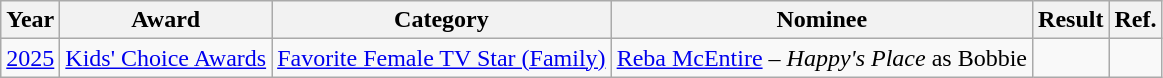<table class="wikitable">
<tr>
<th>Year</th>
<th>Award</th>
<th>Category</th>
<th>Nominee</th>
<th>Result</th>
<th>Ref.</th>
</tr>
<tr>
<td><a href='#'>2025</a></td>
<td><a href='#'>Kids' Choice Awards</a></td>
<td><a href='#'>Favorite Female TV Star (Family)</a></td>
<td><a href='#'>Reba McEntire</a> – <em>Happy's Place</em> as Bobbie</td>
<td></td>
<td></td>
</tr>
</table>
